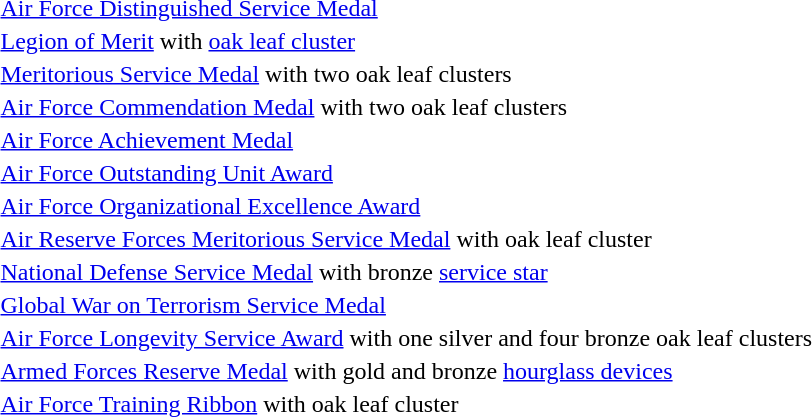<table>
<tr>
<td></td>
<td><a href='#'>Air Force Distinguished Service Medal</a></td>
</tr>
<tr>
<td></td>
<td><a href='#'>Legion of Merit</a> with <a href='#'>oak leaf cluster</a></td>
</tr>
<tr>
<td></td>
<td><a href='#'>Meritorious Service Medal</a> with two oak leaf clusters</td>
</tr>
<tr>
<td></td>
<td><a href='#'>Air Force Commendation Medal</a> with two oak leaf clusters</td>
</tr>
<tr>
<td></td>
<td><a href='#'>Air Force Achievement Medal</a></td>
</tr>
<tr>
<td></td>
<td><a href='#'>Air Force Outstanding Unit Award</a></td>
</tr>
<tr>
<td></td>
<td><a href='#'>Air Force Organizational Excellence Award</a></td>
</tr>
<tr>
<td></td>
<td><a href='#'>Air Reserve Forces Meritorious Service Medal</a> with oak leaf cluster</td>
</tr>
<tr>
<td></td>
<td><a href='#'>National Defense Service Medal</a> with bronze <a href='#'>service star</a></td>
</tr>
<tr>
<td></td>
<td><a href='#'>Global War on Terrorism Service Medal</a></td>
</tr>
<tr>
<td></td>
<td><a href='#'>Air Force Longevity Service Award</a> with one silver and four bronze oak leaf clusters</td>
</tr>
<tr>
<td></td>
<td><a href='#'>Armed Forces Reserve Medal</a> with gold and bronze <a href='#'>hourglass devices</a></td>
</tr>
<tr>
<td></td>
<td><a href='#'>Air Force Training Ribbon</a> with oak leaf cluster</td>
</tr>
</table>
